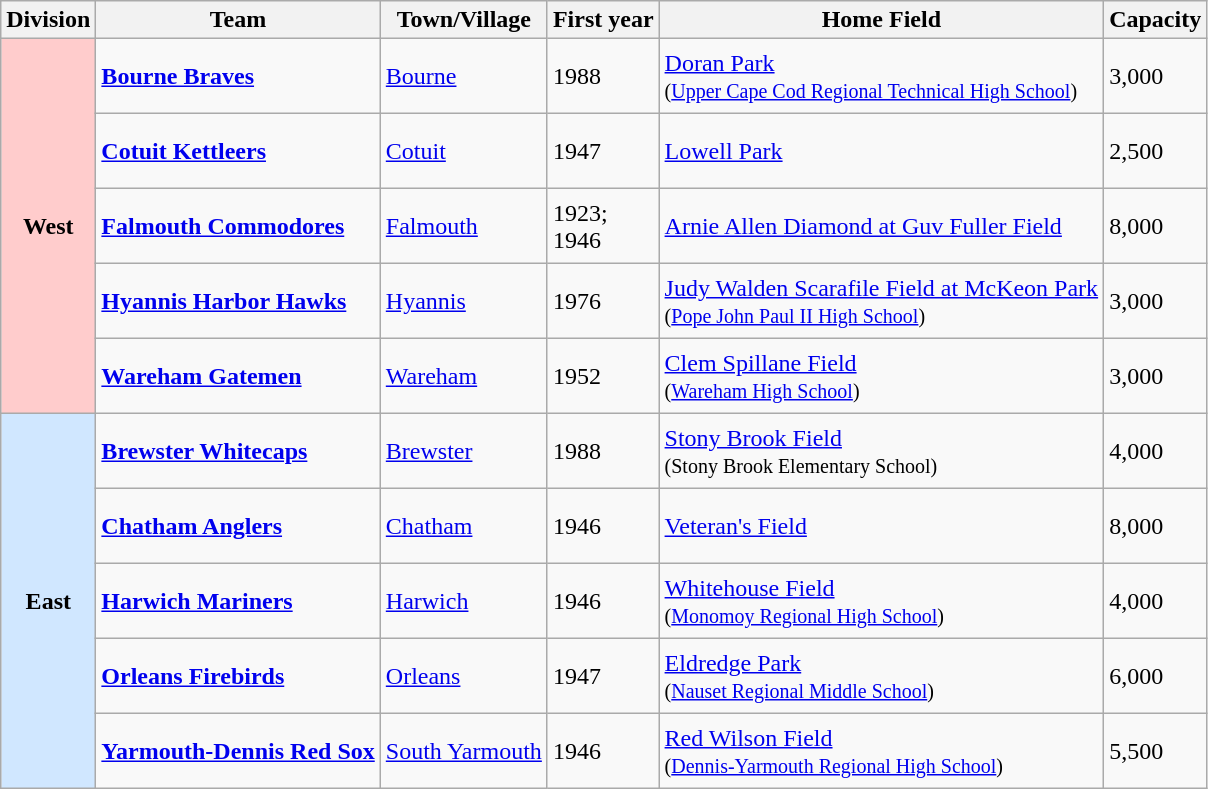<table class="wikitable sortable" style="text-align:left">
<tr>
<th>Division</th>
<th colspan="1">Team</th>
<th>Town/Village</th>
<th>First year</th>
<th>Home Field</th>
<th>Capacity</th>
</tr>
<tr style="height: 50px;">
<th rowspan="5" style="background:#ffcccc; color:black;">West</th>
<td><strong><a href='#'>Bourne Braves</a></strong></td>
<td><a href='#'>Bourne</a></td>
<td>1988</td>
<td><a href='#'>Doran Park</a> <br><small>(<a href='#'>Upper Cape Cod Regional Technical High School</a>)</small></td>
<td>3,000</td>
</tr>
<tr style="height: 50px;">
<td><strong><a href='#'>Cotuit Kettleers</a></strong></td>
<td><a href='#'>Cotuit</a></td>
<td>1947</td>
<td><a href='#'>Lowell Park</a></td>
<td>2,500</td>
</tr>
<tr style="height: 50px;">
<td><strong><a href='#'>Falmouth Commodores</a></strong></td>
<td><a href='#'>Falmouth</a></td>
<td>1923;<br>1946</td>
<td><a href='#'>Arnie Allen Diamond at Guv Fuller Field</a></td>
<td>8,000</td>
</tr>
<tr style="height: 50px;">
<td><strong><a href='#'>Hyannis Harbor Hawks</a></strong></td>
<td><a href='#'>Hyannis</a></td>
<td>1976</td>
<td><a href='#'>Judy Walden Scarafile Field at McKeon Park</a> <br><small>(<a href='#'>Pope John Paul II High School</a>)</small></td>
<td>3,000</td>
</tr>
<tr style="height: 50px;">
<td><strong><a href='#'>Wareham Gatemen</a></strong></td>
<td><a href='#'>Wareham</a></td>
<td>1952</td>
<td><a href='#'>Clem Spillane Field</a> <br><small>(<a href='#'>Wareham High School</a>)</small></td>
<td>3,000</td>
</tr>
<tr style="height: 50px;">
<th rowspan="5" style="background:#D0E7FF; color:black;">East</th>
<td><strong><a href='#'>Brewster Whitecaps</a></strong></td>
<td><a href='#'>Brewster</a></td>
<td>1988</td>
<td><a href='#'>Stony Brook Field</a> <br><small>(Stony Brook Elementary School)</small></td>
<td>4,000</td>
</tr>
<tr style="height: 50px;">
<td><strong><a href='#'>Chatham Anglers</a></strong></td>
<td><a href='#'>Chatham</a></td>
<td>1946</td>
<td><a href='#'>Veteran's Field</a></td>
<td>8,000</td>
</tr>
<tr style="height: 50px;">
<td><strong><a href='#'>Harwich Mariners</a></strong></td>
<td><a href='#'>Harwich</a></td>
<td>1946</td>
<td><a href='#'>Whitehouse Field</a> <br><small>(<a href='#'>Monomoy Regional High School</a>)</small></td>
<td>4,000</td>
</tr>
<tr style="height: 50px;">
<td><strong><a href='#'>Orleans Firebirds</a></strong></td>
<td><a href='#'>Orleans</a></td>
<td>1947</td>
<td><a href='#'>Eldredge Park</a> <br><small>(<a href='#'>Nauset Regional Middle School</a>)</small></td>
<td>6,000</td>
</tr>
<tr style="height: 50px;">
<td><strong><a href='#'>Yarmouth-Dennis Red Sox</a></strong></td>
<td><a href='#'>South Yarmouth</a></td>
<td>1946</td>
<td><a href='#'>Red Wilson Field</a> <br><small>(<a href='#'>Dennis-Yarmouth Regional High School</a>)</small></td>
<td>5,500</td>
</tr>
</table>
